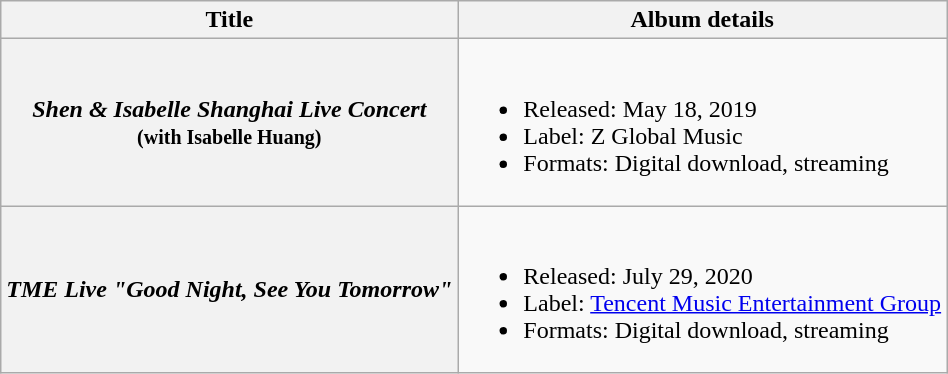<table class="wikitable plainrowheaders">
<tr>
<th>Title</th>
<th>Album details</th>
</tr>
<tr>
<th scope="row"><em>Shen & Isabelle Shanghai Live Concert</em><br><small>(with Isabelle Huang)</small></th>
<td><br><ul><li>Released: May 18, 2019</li><li>Label: Z Global Music</li><li>Formats: Digital download, streaming</li></ul></td>
</tr>
<tr>
<th scope="row"><em>TME Live "Good Night, See You Tomorrow"</em></th>
<td><br><ul><li>Released: July 29, 2020</li><li>Label: <a href='#'>Tencent Music Entertainment Group</a></li><li>Formats: Digital download, streaming</li></ul></td>
</tr>
</table>
